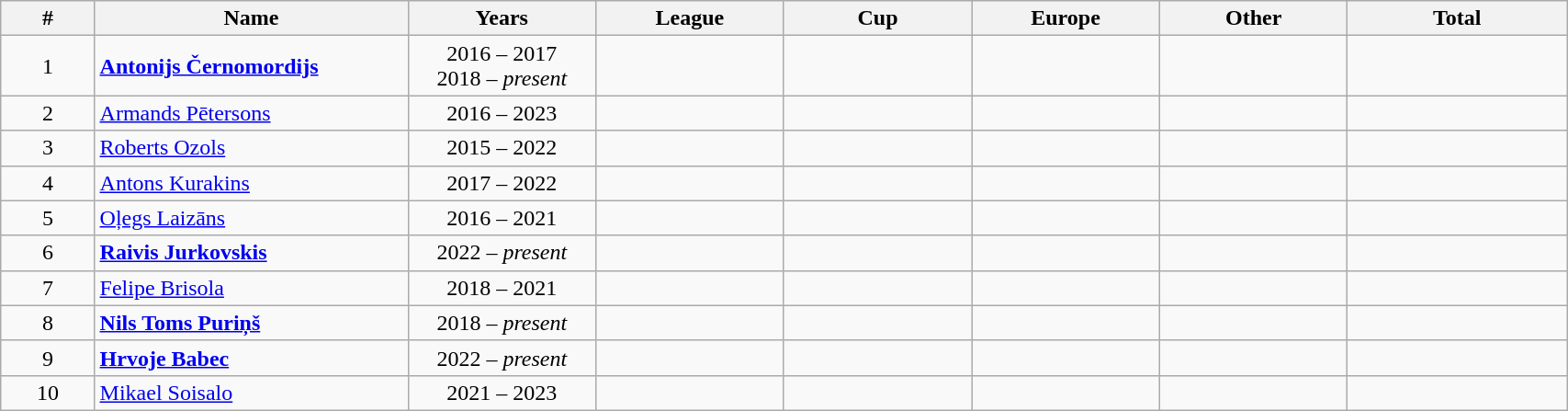<table class="wikitable sortable"  style="text-align:center; width:90%;">
<tr>
<th width=6%>#</th>
<th width=20%>Name</th>
<th width=12%>Years</th>
<th width=12%>League</th>
<th width=12%>Cup</th>
<th width=12%>Europe</th>
<th width=12%>Other</th>
<th width=14%>Total</th>
</tr>
<tr>
<td>1</td>
<td style="text-align:left;"> <strong><a href='#'>Antonijs Černomordijs</a></strong></td>
<td>2016 – 2017 <br> 2018 – <em>present</em></td>
<td></td>
<td></td>
<td></td>
<td></td>
<td><strong></strong></td>
</tr>
<tr>
<td>2</td>
<td style="text-align:left;"> <a href='#'>Armands Pētersons</a></td>
<td>2016 – 2023</td>
<td></td>
<td></td>
<td></td>
<td></td>
<td><strong></strong></td>
</tr>
<tr>
<td>3</td>
<td style="text-align:left;"> <a href='#'>Roberts Ozols</a></td>
<td>2015 – 2022</td>
<td></td>
<td></td>
<td></td>
<td></td>
<td><strong></strong></td>
</tr>
<tr>
<td>4</td>
<td style="text-align:left;"> <a href='#'>Antons Kurakins</a></td>
<td>2017 – 2022</td>
<td></td>
<td></td>
<td></td>
<td></td>
<td><strong></strong></td>
</tr>
<tr>
<td>5</td>
<td style="text-align:left;"> <a href='#'>Oļegs Laizāns</a></td>
<td>2016 – 2021</td>
<td></td>
<td></td>
<td></td>
<td></td>
<td><strong></strong></td>
</tr>
<tr>
<td>6</td>
<td style="text-align:left;"> <strong><a href='#'>Raivis Jurkovskis</a></strong></td>
<td>2022 – <em>present</em></td>
<td></td>
<td></td>
<td></td>
<td></td>
<td><strong></strong></td>
</tr>
<tr>
<td>7</td>
<td style="text-align:left;"> <a href='#'>Felipe Brisola</a></td>
<td>2018 – 2021</td>
<td></td>
<td></td>
<td></td>
<td></td>
<td><strong></strong></td>
</tr>
<tr>
<td>8</td>
<td style="text-align:left;"> <strong><a href='#'>Nils Toms Puriņš</a></strong></td>
<td>2018 – <em>present</em></td>
<td></td>
<td></td>
<td></td>
<td></td>
<td><strong></strong></td>
</tr>
<tr>
<td>9</td>
<td style="text-align:left;"> <strong><a href='#'>Hrvoje Babec</a></strong></td>
<td>2022 – <em>present</em></td>
<td></td>
<td></td>
<td></td>
<td></td>
<td><strong></strong></td>
</tr>
<tr>
<td>10</td>
<td style="text-align:left;"> <a href='#'>Mikael Soisalo</a></td>
<td>2021 – 2023</td>
<td></td>
<td></td>
<td></td>
<td></td>
<td><strong></strong></td>
</tr>
</table>
